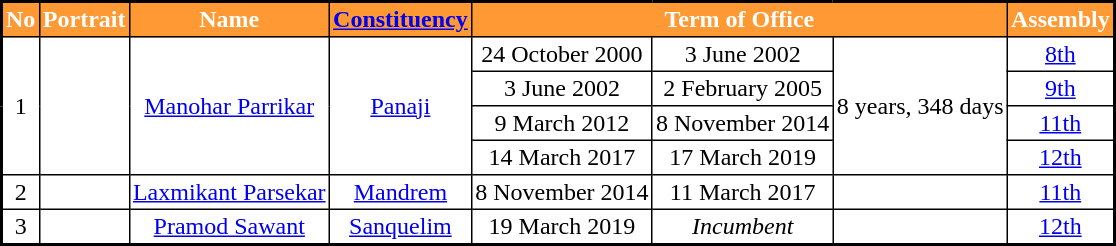<table class="sortable" border="1" cellpadding="2" cellspacing="0" style="border-collapse: collapse; border: 2px #000000 solid; font-size: x-big; width=">
<tr>
<th style="background-color:#FF9933; color:white">No</th>
<th style="background-color:#FF9933; color:white">Portrait</th>
<th style="background-color:#FF9933; color:white">Name</th>
<th style="background-color:#FF9933; color:white"><a href='#'>Constituency</a></th>
<th colspan="3" style="background-color:#FF9933; color:white">Term of Office</th>
<th style="background-color:#FF9933; color:white">Assembly</th>
</tr>
<tr style="text-align:center;">
<td rowspan="4">1</td>
<td rowspan="4"></td>
<td rowspan="4"><a href='#'>Manohar Parrikar</a></td>
<td rowspan="4"><a href='#'>Panaji</a></td>
<td>24 October 2000</td>
<td>3 June 2002</td>
<td rowspan="4">8 years, 348 days</td>
<td><a href='#'>8th</a></td>
</tr>
<tr style="text-align:center;">
<td>3 June 2002</td>
<td>2 February 2005</td>
<td><a href='#'>9th</a></td>
</tr>
<tr style="text-align:center;">
<td>9 March 2012</td>
<td>8 November 2014</td>
<td><a href='#'>11th</a></td>
</tr>
<tr style="text-align:center;">
<td>14 March 2017</td>
<td>17 March 2019</td>
<td><a href='#'>12th</a></td>
</tr>
<tr style="text-align:center;">
<td>2</td>
<td></td>
<td><a href='#'>Laxmikant Parsekar</a></td>
<td><a href='#'>Mandrem</a></td>
<td>8 November 2014</td>
<td>11 March 2017</td>
<td></td>
<td><a href='#'>11th</a></td>
</tr>
<tr style="text-align:center;">
<td>3</td>
<td></td>
<td><a href='#'>Pramod Sawant</a></td>
<td><a href='#'>Sanquelim</a></td>
<td>19 March 2019</td>
<td><em>Incumbent</em></td>
<td></td>
<td><a href='#'>12th</a></td>
</tr>
</table>
